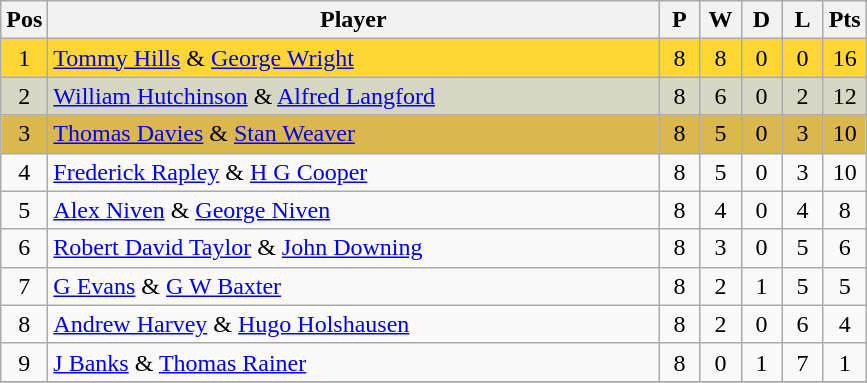<table class="wikitable" style="font-size: 100%">
<tr>
<th width=20>Pos</th>
<th width=400>Player</th>
<th width=20>P</th>
<th width=20>W</th>
<th width=20>D</th>
<th width=20>L</th>
<th width=20>Pts</th>
</tr>
<tr align=center style="background: #FFD633;">
<td>1</td>
<td align="left"> <a href='#'>Tommy Hills</a> & <a href='#'>George Wright</a></td>
<td>8</td>
<td>8</td>
<td>0</td>
<td>0</td>
<td>16</td>
</tr>
<tr align=center style="background: #D6D6C2;">
<td>2</td>
<td align="left"> <a href='#'>William Hutchinson</a> & <a href='#'>Alfred Langford</a></td>
<td>8</td>
<td>6</td>
<td>0</td>
<td>2</td>
<td>12</td>
</tr>
<tr align=center style="background: #DBB84D;">
<td>3</td>
<td align="left"> <a href='#'>Thomas Davies</a> & <a href='#'>Stan Weaver</a></td>
<td>8</td>
<td>5</td>
<td>0</td>
<td>3</td>
<td>10</td>
</tr>
<tr align=center>
<td>4</td>
<td align="left"> <a href='#'>Frederick Rapley</a> & <a href='#'>H G Cooper</a></td>
<td>8</td>
<td>5</td>
<td>0</td>
<td>3</td>
<td>10</td>
</tr>
<tr align=center>
<td>5</td>
<td align="left"> <a href='#'>Alex Niven</a> & <a href='#'>George Niven</a></td>
<td>8</td>
<td>4</td>
<td>0</td>
<td>4</td>
<td>8</td>
</tr>
<tr align=center>
<td>6</td>
<td align="left"> <a href='#'>Robert David Taylor</a> & <a href='#'>John Downing</a></td>
<td>8</td>
<td>3</td>
<td>0</td>
<td>5</td>
<td>6</td>
</tr>
<tr align=center>
<td>7</td>
<td align="left"> <a href='#'>G Evans</a> & <a href='#'>G W Baxter</a></td>
<td>8</td>
<td>2</td>
<td>1</td>
<td>5</td>
<td>5</td>
</tr>
<tr align=center>
<td>8</td>
<td align="left"> <a href='#'>Andrew Harvey</a> & <a href='#'>Hugo Holshausen</a></td>
<td>8</td>
<td>2</td>
<td>0</td>
<td>6</td>
<td>4</td>
</tr>
<tr align=center>
<td>9</td>
<td align="left"> <a href='#'>J Banks</a> & <a href='#'>Thomas Rainer</a></td>
<td>8</td>
<td>0</td>
<td>1</td>
<td>7</td>
<td>1</td>
</tr>
<tr align=center>
</tr>
</table>
